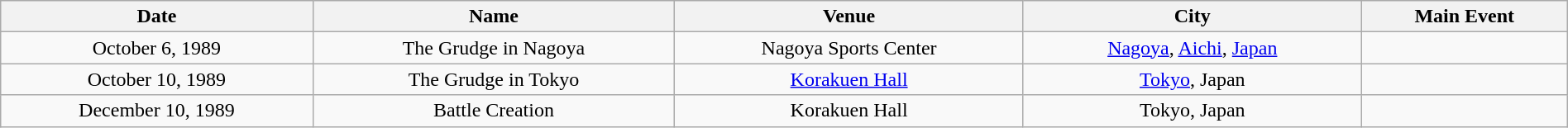<table class="wikitable" width="100%">
<tr>
<th>Date</th>
<th>Name</th>
<th>Venue</th>
<th>City</th>
<th>Main Event</th>
</tr>
<tr align=center>
<td>October 6, 1989</td>
<td>The Grudge in Nagoya</td>
<td>Nagoya Sports Center</td>
<td><a href='#'>Nagoya</a>, <a href='#'>Aichi</a>, <a href='#'>Japan</a></td>
<td></td>
</tr>
<tr align=center>
<td>October 10, 1989</td>
<td>The Grudge in Tokyo</td>
<td><a href='#'>Korakuen Hall</a></td>
<td><a href='#'>Tokyo</a>, Japan</td>
<td></td>
</tr>
<tr align=center>
<td>December 10, 1989</td>
<td>Battle Creation</td>
<td>Korakuen Hall</td>
<td>Tokyo, Japan</td>
<td></td>
</tr>
</table>
